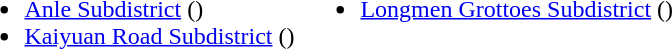<table>
<tr>
<td valign="top"><br><ul><li><a href='#'>Anle Subdistrict</a> ()</li><li><a href='#'>Kaiyuan Road Subdistrict</a> ()</li></ul></td>
<td valign="top"><br><ul><li><a href='#'>Longmen Grottoes Subdistrict</a> ()</li></ul></td>
</tr>
</table>
